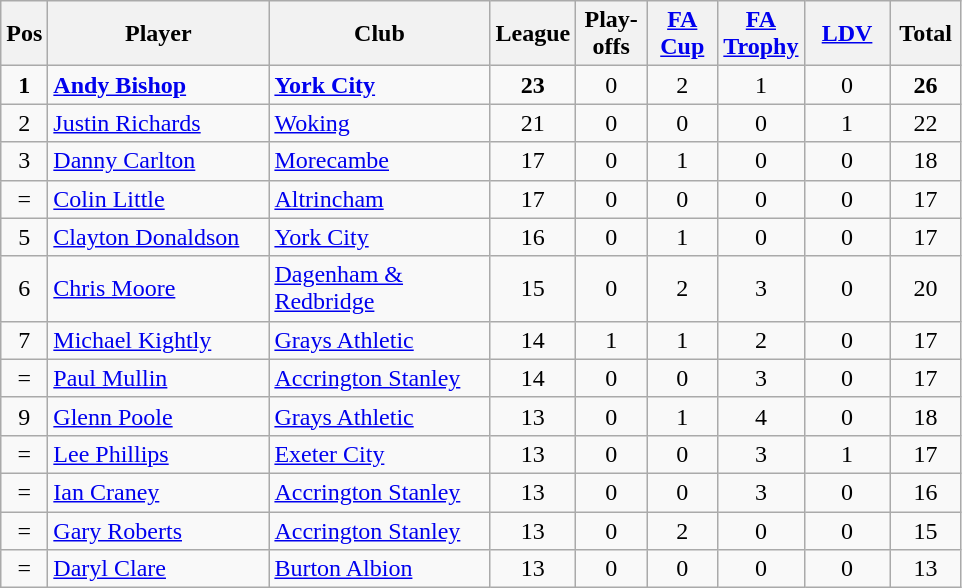<table class="wikitable" style="text-align: center;">
<tr>
<th width=20>Pos</th>
<th width=140>Player</th>
<th width=140>Club</th>
<th width=40>League</th>
<th width=40>Play-offs</th>
<th width=40><a href='#'>FA Cup</a></th>
<th width=40><a href='#'>FA Trophy</a></th>
<th width=50><a href='#'>LDV</a></th>
<th width=40>Total</th>
</tr>
<tr>
<td><strong>1</strong></td>
<td align=left><strong><a href='#'>Andy Bishop</a></strong></td>
<td align=left><strong><a href='#'>York City</a></strong></td>
<td><strong>23</strong></td>
<td>0</td>
<td>2</td>
<td>1</td>
<td>0</td>
<td><strong>26</strong></td>
</tr>
<tr>
<td>2</td>
<td align=left><a href='#'>Justin Richards</a></td>
<td align=left><a href='#'>Woking</a></td>
<td>21</td>
<td>0</td>
<td>0</td>
<td>0</td>
<td>1</td>
<td>22</td>
</tr>
<tr>
<td>3</td>
<td align=left><a href='#'>Danny Carlton</a></td>
<td align=left><a href='#'>Morecambe</a></td>
<td>17</td>
<td>0</td>
<td>1</td>
<td>0</td>
<td>0</td>
<td>18</td>
</tr>
<tr>
<td>=</td>
<td align=left><a href='#'>Colin Little</a></td>
<td align=left><a href='#'>Altrincham</a></td>
<td>17</td>
<td>0</td>
<td>0</td>
<td>0</td>
<td>0</td>
<td>17</td>
</tr>
<tr>
<td>5</td>
<td align=left><a href='#'>Clayton Donaldson</a></td>
<td align=left><a href='#'>York City</a></td>
<td>16</td>
<td>0</td>
<td>1</td>
<td>0</td>
<td>0</td>
<td>17</td>
</tr>
<tr>
<td>6</td>
<td align=left><a href='#'>Chris Moore</a></td>
<td align=left><a href='#'>Dagenham & Redbridge</a></td>
<td>15</td>
<td>0</td>
<td>2</td>
<td>3</td>
<td>0</td>
<td>20</td>
</tr>
<tr>
<td>7</td>
<td align=left><a href='#'>Michael Kightly</a></td>
<td align=left><a href='#'>Grays Athletic</a></td>
<td>14</td>
<td>1</td>
<td>1</td>
<td>2</td>
<td>0</td>
<td>17</td>
</tr>
<tr>
<td>=</td>
<td align=left><a href='#'>Paul Mullin</a></td>
<td align=left><a href='#'>Accrington Stanley</a></td>
<td>14</td>
<td>0</td>
<td>0</td>
<td>3</td>
<td>0</td>
<td>17</td>
</tr>
<tr>
<td>9</td>
<td align=left><a href='#'>Glenn Poole</a></td>
<td align=left><a href='#'>Grays Athletic</a></td>
<td>13</td>
<td>0</td>
<td>1</td>
<td>4</td>
<td>0</td>
<td>18</td>
</tr>
<tr>
<td>=</td>
<td align=left><a href='#'>Lee Phillips</a></td>
<td align=left><a href='#'>Exeter City</a></td>
<td>13</td>
<td>0</td>
<td>0</td>
<td>3</td>
<td>1</td>
<td>17</td>
</tr>
<tr>
<td>=</td>
<td align=left><a href='#'>Ian Craney</a></td>
<td align=left><a href='#'>Accrington Stanley</a></td>
<td>13</td>
<td>0</td>
<td>0</td>
<td>3</td>
<td>0</td>
<td>16</td>
</tr>
<tr>
<td>=</td>
<td align=left><a href='#'>Gary Roberts</a></td>
<td align=left><a href='#'>Accrington Stanley</a></td>
<td>13</td>
<td>0</td>
<td>2</td>
<td>0</td>
<td>0</td>
<td>15</td>
</tr>
<tr>
<td>=</td>
<td align=left><a href='#'>Daryl Clare</a></td>
<td align=left><a href='#'>Burton Albion</a></td>
<td>13</td>
<td>0</td>
<td>0</td>
<td>0</td>
<td>0</td>
<td>13</td>
</tr>
</table>
